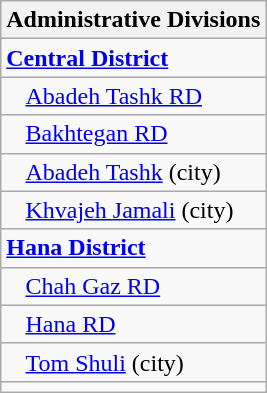<table class="wikitable">
<tr>
<th>Administrative Divisions</th>
</tr>
<tr>
<td><strong><a href='#'>Central District</a></strong></td>
</tr>
<tr>
<td style="padding-left: 1em;"><a href='#'>Abadeh Tashk RD</a></td>
</tr>
<tr>
<td style="padding-left: 1em;"><a href='#'>Bakhtegan RD</a></td>
</tr>
<tr>
<td style="padding-left: 1em;"><a href='#'>Abadeh Tashk</a> (city)</td>
</tr>
<tr>
<td style="padding-left: 1em;"><a href='#'>Khvajeh Jamali</a> (city)</td>
</tr>
<tr>
<td><strong><a href='#'>Hana District</a></strong></td>
</tr>
<tr>
<td style="padding-left: 1em;"><a href='#'>Chah Gaz RD</a></td>
</tr>
<tr>
<td style="padding-left: 1em;"><a href='#'>Hana RD</a></td>
</tr>
<tr>
<td style="padding-left: 1em;"><a href='#'>Tom Shuli</a> (city)</td>
</tr>
<tr>
<td colspan=1></td>
</tr>
</table>
